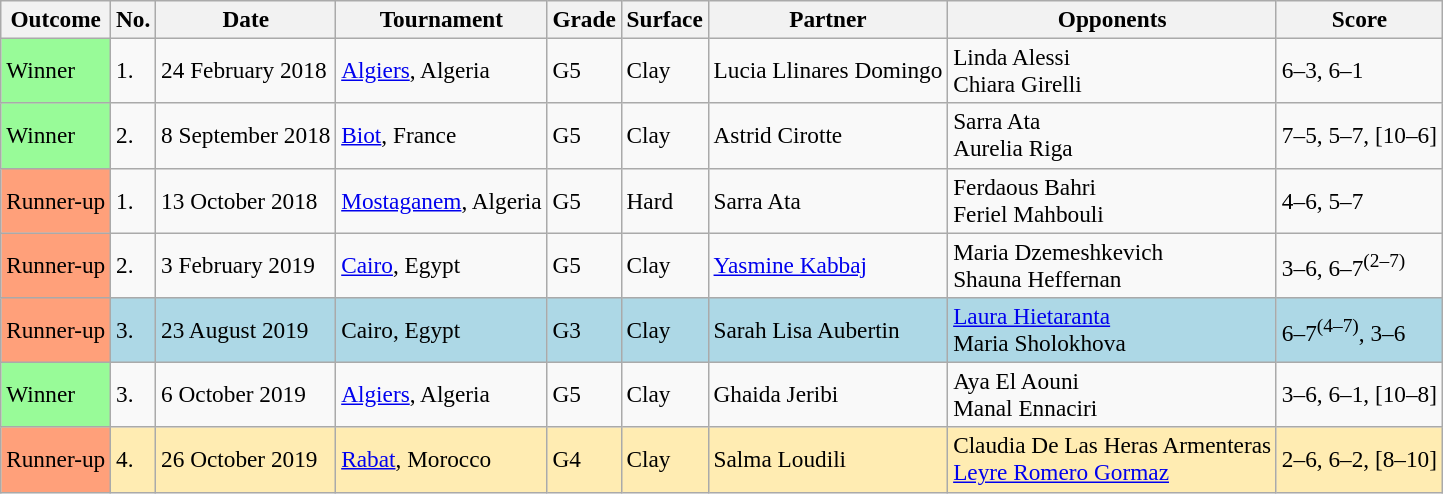<table class="sortable wikitable" style=font-size:97%>
<tr>
<th>Outcome</th>
<th>No.</th>
<th>Date</th>
<th>Tournament</th>
<th>Grade</th>
<th>Surface</th>
<th>Partner</th>
<th>Opponents</th>
<th>Score</th>
</tr>
<tr>
<td bgcolor="98FB98">Winner</td>
<td>1.</td>
<td>24 February 2018</td>
<td><a href='#'>Algiers</a>, Algeria</td>
<td>G5</td>
<td>Clay</td>
<td> Lucia Llinares Domingo</td>
<td> Linda Alessi <br>  Chiara Girelli</td>
<td>6–3, 6–1</td>
</tr>
<tr>
<td bgcolor="98FB98">Winner</td>
<td>2.</td>
<td>8 September 2018</td>
<td><a href='#'>Biot</a>, France</td>
<td>G5</td>
<td>Clay</td>
<td> Astrid Cirotte</td>
<td> Sarra Ata <br>  Aurelia Riga</td>
<td>7–5, 5–7, [10–6]</td>
</tr>
<tr>
<td style="background:#ffa07a;">Runner-up</td>
<td>1.</td>
<td>13 October 2018</td>
<td><a href='#'>Mostaganem</a>, Algeria</td>
<td>G5</td>
<td>Hard</td>
<td> Sarra Ata</td>
<td> Ferdaous Bahri <br>  Feriel Mahbouli</td>
<td>4–6, 5–7</td>
</tr>
<tr>
<td style="background:#ffa07a;">Runner-up</td>
<td>2.</td>
<td>3 February 2019</td>
<td><a href='#'>Cairo</a>, Egypt</td>
<td>G5</td>
<td>Clay</td>
<td> <a href='#'>Yasmine Kabbaj</a></td>
<td> Maria Dzemeshkevich <br>  Shauna Heffernan</td>
<td>3–6, 6–7<sup>(2–7)</sup></td>
</tr>
<tr bgcolor="lightblue">
<td style="background:#ffa07a;">Runner-up</td>
<td>3.</td>
<td>23 August 2019</td>
<td>Cairo, Egypt</td>
<td>G3</td>
<td>Clay</td>
<td> Sarah Lisa Aubertin</td>
<td> <a href='#'>Laura Hietaranta</a> <br>  Maria Sholokhova</td>
<td>6–7<sup>(4–7)</sup>, 3–6</td>
</tr>
<tr>
<td bgcolor="98FB98">Winner</td>
<td>3.</td>
<td>6 October 2019</td>
<td><a href='#'>Algiers</a>, Algeria</td>
<td>G5</td>
<td>Clay</td>
<td> Ghaida Jeribi</td>
<td> Aya El Aouni <br>  Manal Ennaciri</td>
<td>3–6, 6–1, [10–8]</td>
</tr>
<tr bgcolor="#ffecb2">
<td style="background:#ffa07a;">Runner-up</td>
<td>4.</td>
<td>26 October 2019</td>
<td><a href='#'>Rabat</a>, Morocco</td>
<td>G4</td>
<td>Clay</td>
<td> Salma Loudili</td>
<td> Claudia De Las Heras Armenteras <br>  <a href='#'>Leyre Romero Gormaz</a></td>
<td>2–6, 6–2, [8–10]</td>
</tr>
</table>
